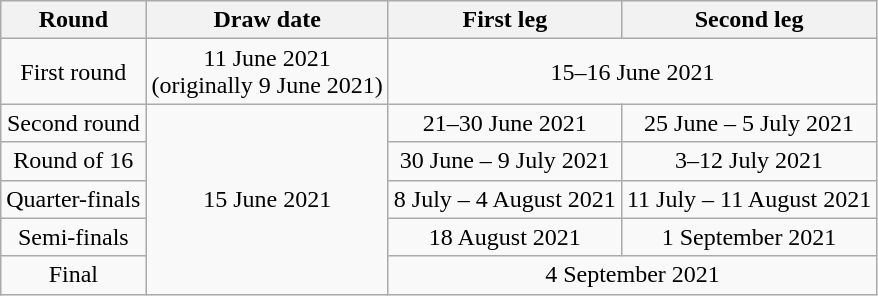<table class="wikitable" style="text-align: center">
<tr>
<th>Round</th>
<th>Draw date</th>
<th>First leg</th>
<th>Second leg</th>
</tr>
<tr>
<td>First round</td>
<td>11 June 2021<br>(originally 9 June 2021)</td>
<td colspan=2>15–16 June 2021</td>
</tr>
<tr>
<td>Second round</td>
<td rowspan=5>15 June 2021</td>
<td>21–30 June 2021</td>
<td>25 June – 5 July 2021</td>
</tr>
<tr>
<td>Round of 16</td>
<td>30 June – 9 July 2021</td>
<td>3–12 July 2021</td>
</tr>
<tr>
<td>Quarter-finals</td>
<td>8 July – 4 August 2021</td>
<td>11 July – 11 August 2021</td>
</tr>
<tr>
<td>Semi-finals</td>
<td>18 August 2021</td>
<td>1 September 2021</td>
</tr>
<tr>
<td>Final</td>
<td colspan=2>4 September 2021</td>
</tr>
</table>
